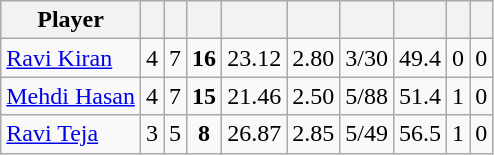<table class="wikitable sortable" style="text-align: center;">
<tr>
<th class="unsortable">Player</th>
<th></th>
<th></th>
<th></th>
<th></th>
<th></th>
<th></th>
<th></th>
<th></th>
<th></th>
</tr>
<tr>
<td style="text-align:left"><a href='#'>Ravi Kiran</a></td>
<td style="text-align:left">4</td>
<td>7</td>
<td><strong>16</strong></td>
<td>23.12</td>
<td>2.80</td>
<td>3/30</td>
<td>49.4</td>
<td>0</td>
<td>0</td>
</tr>
<tr>
<td style="text-align:left"><a href='#'>Mehdi Hasan</a></td>
<td style="text-align:left">4</td>
<td>7</td>
<td><strong>15</strong></td>
<td>21.46</td>
<td>2.50</td>
<td>5/88</td>
<td>51.4</td>
<td>1</td>
<td>0</td>
</tr>
<tr>
<td style="text-align:left"><a href='#'>Ravi Teja</a></td>
<td style="text-align:left">3</td>
<td>5</td>
<td><strong>8</strong></td>
<td>26.87</td>
<td>2.85</td>
<td>5/49</td>
<td>56.5</td>
<td>1</td>
<td>0</td>
</tr>
</table>
